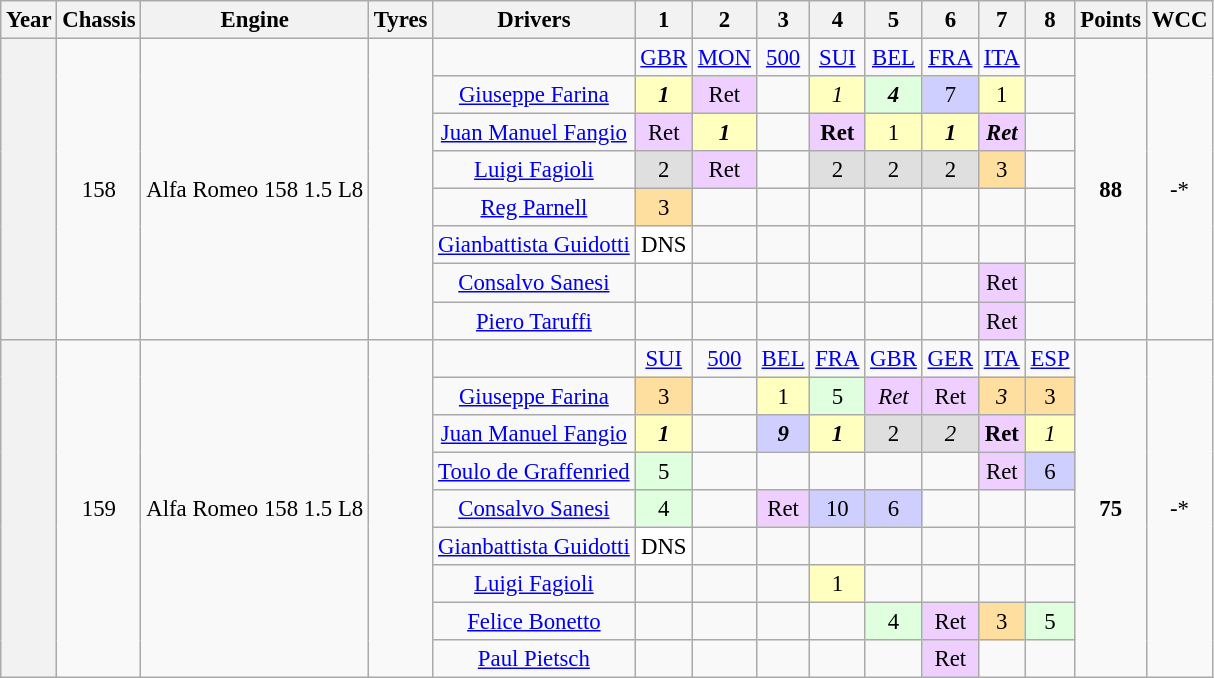<table class="wikitable" style="text-align:center; font-size:95%">
<tr>
<th>Year</th>
<th>Chassis</th>
<th>Engine</th>
<th>Tyres</th>
<th>Drivers</th>
<th>1</th>
<th>2</th>
<th>3</th>
<th>4</th>
<th>5</th>
<th>6</th>
<th>7</th>
<th>8</th>
<th>Points</th>
<th>WCC</th>
</tr>
<tr>
<th rowspan="8"></th>
<td rowspan="8">158</td>
<td rowspan="8">Alfa Romeo 158 1.5 L8</td>
<td rowspan="8"></td>
<td></td>
<td><a href='#'>GBR</a></td>
<td><a href='#'>MON</a></td>
<td><a href='#'>500</a></td>
<td><a href='#'>SUI</a></td>
<td><a href='#'>BEL</a></td>
<td><a href='#'>FRA</a></td>
<td><a href='#'>ITA</a></td>
<td></td>
<td rowspan="8"><strong>88</strong></td>
<td rowspan="8">-*</td>
</tr>
<tr>
<td><a href='#'>Giuseppe Farina</a></td>
<td style="background:#FFFFBF;"><strong><em>1</em></strong></td>
<td style="background:#EFCFFF;">Ret</td>
<td></td>
<td style="background:#FFFFBF;"><em>1</em></td>
<td style="background:#DFFFDF;"><strong><em>4</em></strong></td>
<td style="background:#CFCFFF;">7</td>
<td style="background:#FFFFBF;">1</td>
<td></td>
</tr>
<tr>
<td><a href='#'>Juan Manuel Fangio</a></td>
<td style="background:#EFCFFF;">Ret</td>
<td style="background:#FFFFBF;"><strong><em>1</em></strong></td>
<td></td>
<td style="background:#EFCFFF;"><strong>Ret</strong></td>
<td style="background:#FFFFBF;">1</td>
<td style="background:#FFFFBF;"><strong><em>1</em></strong></td>
<td style="background:#EFCFFF;"><strong><em>Ret</em></strong></td>
<td></td>
</tr>
<tr>
<td><a href='#'>Luigi Fagioli</a></td>
<td style="background:#DFDFDF;">2</td>
<td style="background:#EFCFFF;">Ret</td>
<td></td>
<td style="background:#DFDFDF;">2</td>
<td style="background:#DFDFDF;">2</td>
<td style="background:#DFDFDF;">2</td>
<td style="background:#FFDF9F;">3</td>
<td></td>
</tr>
<tr>
<td><a href='#'>Reg Parnell</a></td>
<td style="background:#FFDF9F;">3</td>
<td></td>
<td></td>
<td></td>
<td></td>
<td></td>
<td></td>
<td></td>
</tr>
<tr>
<td><a href='#'>Gianbattista Guidotti</a></td>
<td style="background:#FFFFFF;">DNS</td>
<td></td>
<td></td>
<td></td>
<td></td>
<td></td>
<td></td>
<td></td>
</tr>
<tr>
<td><a href='#'>Consalvo Sanesi</a></td>
<td></td>
<td></td>
<td></td>
<td></td>
<td></td>
<td></td>
<td style="background:#EFCFFF;">Ret</td>
<td></td>
</tr>
<tr>
<td><a href='#'>Piero Taruffi</a></td>
<td></td>
<td></td>
<td></td>
<td></td>
<td></td>
<td></td>
<td style="background:#EFCFFF;">Ret</td>
<td></td>
</tr>
<tr>
<th rowspan="9"></th>
<td rowspan="9">159</td>
<td rowspan="9">Alfa Romeo 158 1.5 L8</td>
<td rowspan="9"></td>
<td></td>
<td><a href='#'>SUI</a></td>
<td><a href='#'>500</a></td>
<td><a href='#'>BEL</a></td>
<td><a href='#'>FRA</a></td>
<td><a href='#'>GBR</a></td>
<td><a href='#'>GER</a></td>
<td><a href='#'>ITA</a></td>
<td><a href='#'>ESP</a></td>
<td rowspan="9"><strong>75</strong></td>
<td rowspan="9">-*</td>
</tr>
<tr>
<td><a href='#'>Giuseppe Farina</a></td>
<td style="background:#FFDF9F;">3</td>
<td></td>
<td style="background:#FFFFBF;">1</td>
<td style="background:#DFFFDF;">5</td>
<td style="background:#EFCFFF;"><em>Ret</em></td>
<td style="background:#EFCFFF;">Ret</td>
<td style="background:#FFDF9F;"><em>3</em></td>
<td style="background:#FFDF9F;">3</td>
</tr>
<tr>
<td><a href='#'>Juan Manuel Fangio</a></td>
<td style="background:#FFFFBF;"><strong><em>1</em></strong></td>
<td></td>
<td style="background:#CFCFFF;"><strong><em>9</em></strong></td>
<td style="background:#FFFFBF;"><strong><em>1</em></strong></td>
<td style="background:#DFDFDF;">2</td>
<td style="background:#DFDFDF;"><em>2</em></td>
<td style="background:#EFCFFF;"><strong>Ret</strong></td>
<td style="background:#FFFFBF;"><em>1</em></td>
</tr>
<tr>
<td><a href='#'>Toulo de Graffenried</a></td>
<td style="background:#DFFFDF;">5</td>
<td></td>
<td></td>
<td></td>
<td></td>
<td></td>
<td style="background:#EFCFFF;">Ret</td>
<td style="background:#CFCFFF;">6</td>
</tr>
<tr>
<td><a href='#'>Consalvo Sanesi</a></td>
<td style="background:#DFFFDF;">4</td>
<td></td>
<td style="background:#EFCFFF;">Ret</td>
<td style="background:#CFCFFF;">10</td>
<td style="background:#CFCFFF;">6</td>
<td></td>
<td></td>
<td></td>
</tr>
<tr>
<td><a href='#'>Gianbattista Guidotti</a></td>
<td style="background:#FFFFFF;">DNS</td>
<td></td>
<td></td>
<td></td>
<td></td>
<td></td>
<td></td>
<td></td>
</tr>
<tr>
<td><a href='#'>Luigi Fagioli</a></td>
<td></td>
<td></td>
<td></td>
<td style="background:#FFFFBF;">1</td>
<td></td>
<td></td>
<td></td>
<td></td>
</tr>
<tr>
<td><a href='#'>Felice Bonetto</a></td>
<td></td>
<td></td>
<td></td>
<td></td>
<td style="background:#DFFFDF;">4</td>
<td style="background:#EFCFFF;">Ret</td>
<td style="background:#FFDF9F;">3</td>
<td style="background:#DFFFDF;">5</td>
</tr>
<tr>
<td><a href='#'>Paul Pietsch</a></td>
<td></td>
<td></td>
<td></td>
<td></td>
<td></td>
<td style="background:#EFCFFF;">Ret</td>
<td></td>
<td></td>
</tr>
</table>
